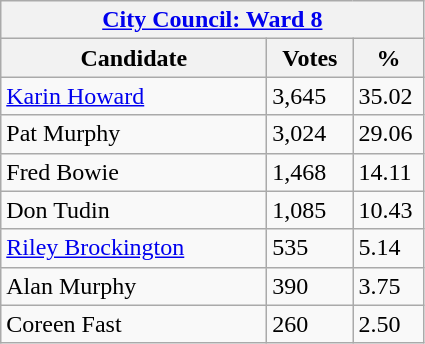<table class="wikitable">
<tr>
<th colspan="3"><a href='#'>City Council: Ward 8</a></th>
</tr>
<tr>
<th style="width: 170px">Candidate</th>
<th style="width: 50px">Votes</th>
<th style="width: 40px">%</th>
</tr>
<tr>
<td><a href='#'>Karin Howard</a></td>
<td>3,645</td>
<td>35.02</td>
</tr>
<tr>
<td>Pat Murphy</td>
<td>3,024</td>
<td>29.06</td>
</tr>
<tr>
<td>Fred Bowie</td>
<td>1,468</td>
<td>14.11</td>
</tr>
<tr>
<td>Don Tudin</td>
<td>1,085</td>
<td>10.43</td>
</tr>
<tr>
<td><a href='#'>Riley Brockington</a></td>
<td>535</td>
<td>5.14</td>
</tr>
<tr>
<td>Alan Murphy</td>
<td>390</td>
<td>3.75</td>
</tr>
<tr>
<td>Coreen Fast</td>
<td>260</td>
<td>2.50</td>
</tr>
</table>
